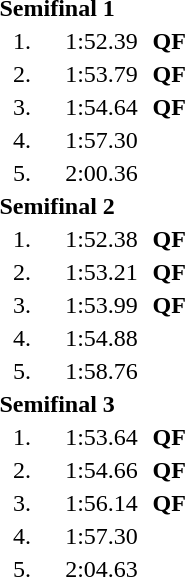<table style="text-align:center">
<tr>
<td colspan=4 align=left><strong>Semifinal 1</strong></td>
</tr>
<tr>
<td width=30>1.</td>
<td align=left></td>
<td width=60>1:52.39</td>
<td><strong>QF</strong></td>
</tr>
<tr>
<td>2.</td>
<td align=left></td>
<td>1:53.79</td>
<td><strong>QF</strong></td>
</tr>
<tr>
<td>3.</td>
<td align=left></td>
<td>1:54.64</td>
<td><strong>QF</strong></td>
</tr>
<tr>
<td>4.</td>
<td align=left></td>
<td>1:57.30</td>
<td></td>
</tr>
<tr>
<td>5.</td>
<td align=left></td>
<td>2:00.36</td>
<td></td>
</tr>
<tr>
<td colspan=4 align=left><strong>Semifinal 2</strong></td>
</tr>
<tr>
<td width=30>1.</td>
<td align=left></td>
<td width=60>1:52.38</td>
<td><strong>QF</strong></td>
</tr>
<tr>
<td>2.</td>
<td align=left></td>
<td>1:53.21</td>
<td><strong>QF</strong></td>
</tr>
<tr>
<td>3.</td>
<td align=left></td>
<td>1:53.99</td>
<td><strong>QF</strong></td>
</tr>
<tr>
<td>4.</td>
<td align=left></td>
<td>1:54.88</td>
<td></td>
</tr>
<tr>
<td>5.</td>
<td align=left></td>
<td>1:58.76</td>
<td></td>
</tr>
<tr>
<td colspan=4 align=left><strong>Semifinal 3</strong></td>
</tr>
<tr>
<td width=30>1.</td>
<td align=left></td>
<td width=60>1:53.64</td>
<td><strong>QF</strong></td>
</tr>
<tr>
<td>2.</td>
<td align=left></td>
<td>1:54.66</td>
<td><strong>QF</strong></td>
</tr>
<tr>
<td>3.</td>
<td align=left></td>
<td>1:56.14</td>
<td><strong>QF</strong></td>
</tr>
<tr>
<td>4.</td>
<td align=left></td>
<td>1:57.30</td>
<td></td>
</tr>
<tr>
<td>5.</td>
<td align=left></td>
<td>2:04.63</td>
<td></td>
</tr>
</table>
